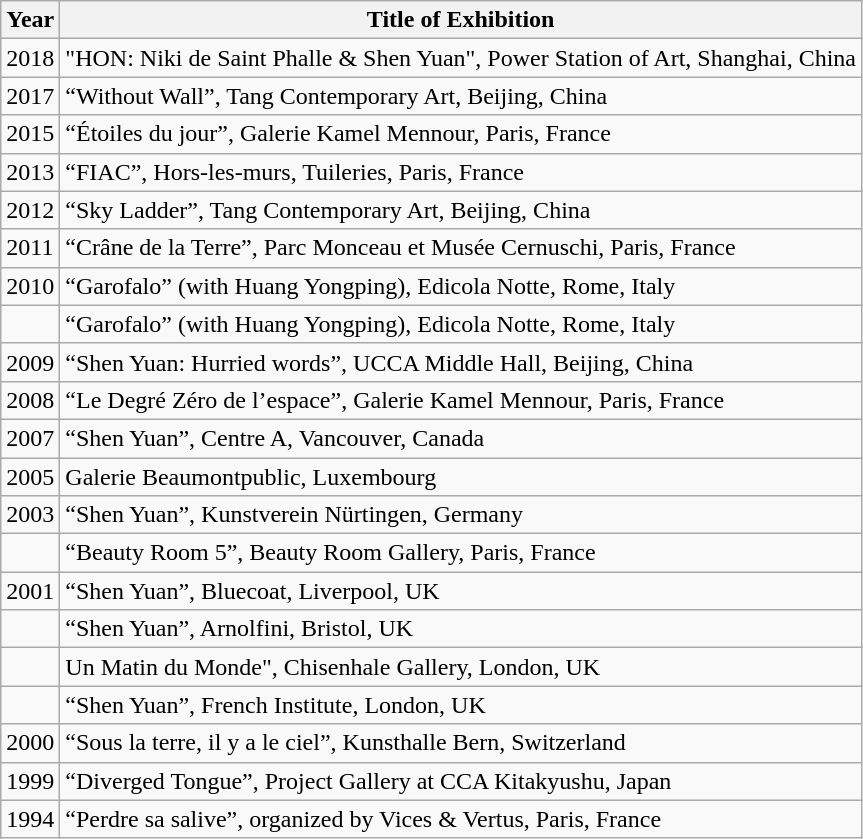<table class="wikitable">
<tr>
<th>Year</th>
<th>Title of Exhibition</th>
</tr>
<tr>
<td>2018</td>
<td>"HON: Niki de Saint Phalle & Shen Yuan", Power Station of Art, Shanghai, China</td>
</tr>
<tr>
<td>2017</td>
<td>“Without Wall”, Tang Contemporary Art, Beijing, China</td>
</tr>
<tr>
<td>2015</td>
<td>“Étoiles du jour”, Galerie Kamel Mennour, Paris, France</td>
</tr>
<tr>
<td>2013</td>
<td>“FIAC”, Hors-les-murs, Tuileries, Paris, France</td>
</tr>
<tr>
<td>2012</td>
<td>“Sky Ladder”, Tang Contemporary Art, Beijing, China</td>
</tr>
<tr>
<td>2011</td>
<td>“Crâne de la Terre”, Parc Monceau et Musée Cernuschi, Paris, France</td>
</tr>
<tr>
<td>2010</td>
<td>“Garofalo” (with Huang Yongping), Edicola Notte, Rome, Italy</td>
</tr>
<tr>
<td></td>
<td>“Garofalo” (with Huang Yongping), Edicola Notte, Rome, Italy</td>
</tr>
<tr>
<td>2009</td>
<td>“Shen Yuan: Hurried words”, UCCA Middle Hall, Beijing, China</td>
</tr>
<tr>
<td>2008</td>
<td>“Le Degré Zéro de l’espace”, Galerie Kamel Mennour, Paris, France</td>
</tr>
<tr>
<td>2007</td>
<td>“Shen Yuan”, Centre A, Vancouver, Canada</td>
</tr>
<tr>
<td>2005</td>
<td>Galerie Beaumontpublic, Luxembourg</td>
</tr>
<tr>
<td>2003</td>
<td>“Shen Yuan”, Kunstverein Nürtingen, Germany</td>
</tr>
<tr>
<td></td>
<td>“Beauty Room 5”, Beauty Room Gallery, Paris, France</td>
</tr>
<tr>
<td>2001</td>
<td>“Shen Yuan”, Bluecoat, Liverpool, UK</td>
</tr>
<tr>
<td></td>
<td>“Shen Yuan”, Arnolfini, Bristol, UK</td>
</tr>
<tr>
<td></td>
<td>Un Matin du Monde", Chisenhale Gallery, London, UK</td>
</tr>
<tr>
<td></td>
<td>“Shen Yuan”, French Institute, London, UK</td>
</tr>
<tr>
<td>2000</td>
<td>“Sous la terre, il y a le ciel”, Kunsthalle Bern, Switzerland</td>
</tr>
<tr>
<td>1999</td>
<td>“Diverged Tongue”, Project Gallery at CCA Kitakyushu, Japan</td>
</tr>
<tr>
<td>1994</td>
<td>“Perdre sa salive”, organized by Vices & Vertus, Paris, France</td>
</tr>
</table>
